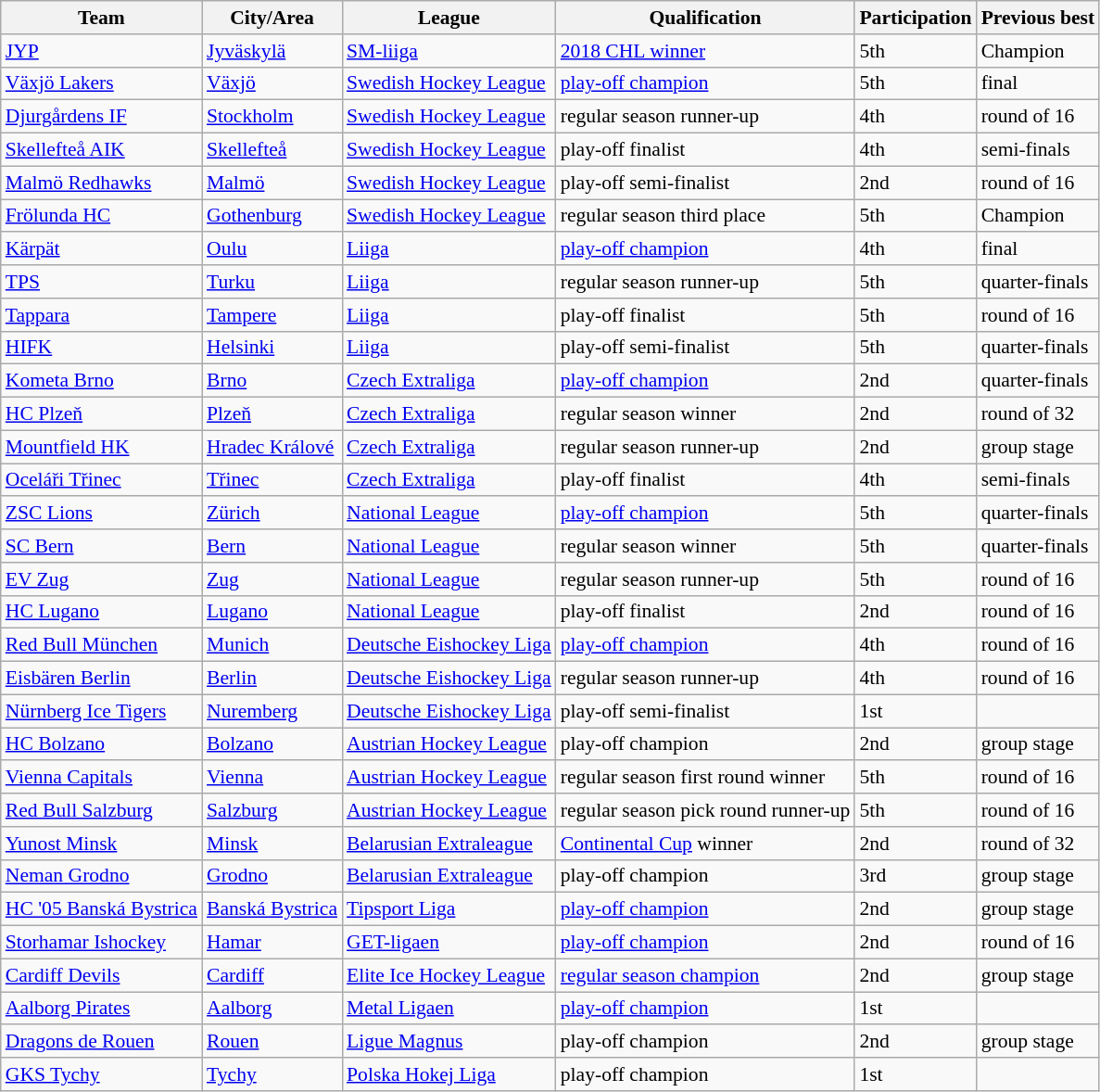<table class="wikitable sortable" style="text-align:left; font-size: 90%;">
<tr>
<th>Team</th>
<th>City/Area</th>
<th>League</th>
<th>Qualification</th>
<th>Participation</th>
<th>Previous best</th>
</tr>
<tr>
<td> <a href='#'>JYP</a></td>
<td><a href='#'>Jyväskylä</a></td>
<td><a href='#'>SM-liiga</a></td>
<td><a href='#'>2018 CHL winner</a></td>
<td>5th</td>
<td data-sort-value="1">Champion</td>
</tr>
<tr>
<td> <a href='#'>Växjö Lakers</a></td>
<td><a href='#'>Växjö</a></td>
<td><a href='#'>Swedish Hockey League</a></td>
<td><a href='#'>play-off champion</a></td>
<td>5th</td>
<td data-sort-value="2">final</td>
</tr>
<tr>
<td> <a href='#'>Djurgårdens IF</a></td>
<td><a href='#'>Stockholm</a></td>
<td><a href='#'>Swedish Hockey League</a></td>
<td>regular season runner-up</td>
<td>4th</td>
<td data-sort-value="5">round of 16</td>
</tr>
<tr>
<td> <a href='#'>Skellefteå AIK</a></td>
<td><a href='#'>Skellefteå</a></td>
<td><a href='#'>Swedish Hockey League</a></td>
<td>play-off finalist</td>
<td>4th</td>
<td data-sort-value="3">semi-finals</td>
</tr>
<tr>
<td> <a href='#'>Malmö Redhawks</a></td>
<td><a href='#'>Malmö</a></td>
<td><a href='#'>Swedish Hockey League</a></td>
<td>play-off semi-finalist</td>
<td>2nd</td>
<td data-sort-value="5">round of 16</td>
</tr>
<tr>
<td> <a href='#'>Frölunda HC</a></td>
<td><a href='#'>Gothenburg</a></td>
<td><a href='#'>Swedish Hockey League</a></td>
<td>regular season third place</td>
<td>5th</td>
<td data-sort-value="1">Champion</td>
</tr>
<tr>
<td> <a href='#'>Kärpät</a></td>
<td><a href='#'>Oulu</a></td>
<td><a href='#'>Liiga</a></td>
<td><a href='#'>play-off champion</a></td>
<td>4th</td>
<td data-sort-value="2">final</td>
</tr>
<tr>
<td> <a href='#'>TPS</a></td>
<td><a href='#'>Turku</a></td>
<td><a href='#'>Liiga</a></td>
<td>regular season runner-up</td>
<td>5th</td>
<td data-sort-value="4">quarter-finals</td>
</tr>
<tr>
<td> <a href='#'>Tappara</a></td>
<td><a href='#'>Tampere</a></td>
<td><a href='#'>Liiga</a></td>
<td>play-off finalist</td>
<td>5th</td>
<td data-sort-value="5">round of 16</td>
</tr>
<tr>
<td> <a href='#'>HIFK</a></td>
<td><a href='#'>Helsinki</a></td>
<td><a href='#'>Liiga</a></td>
<td>play-off semi-finalist</td>
<td>5th</td>
<td data-sort-value="4">quarter-finals</td>
</tr>
<tr>
<td> <a href='#'>Kometa Brno</a></td>
<td><a href='#'>Brno</a></td>
<td><a href='#'>Czech Extraliga</a></td>
<td><a href='#'>play-off champion</a></td>
<td>2nd</td>
<td data-sort-value="4">quarter-finals</td>
</tr>
<tr>
<td> <a href='#'>HC Plzeň</a></td>
<td><a href='#'>Plzeň</a></td>
<td><a href='#'>Czech Extraliga</a></td>
<td>regular season winner</td>
<td>2nd</td>
<td data-sort-value="6">round of 32</td>
</tr>
<tr>
<td> <a href='#'>Mountfield HK</a></td>
<td><a href='#'>Hradec Králové</a></td>
<td><a href='#'>Czech Extraliga</a></td>
<td>regular season runner-up</td>
<td>2nd</td>
<td data-sort-value="7">group stage</td>
</tr>
<tr>
<td> <a href='#'>Oceláři Třinec</a></td>
<td><a href='#'>Třinec</a></td>
<td><a href='#'>Czech Extraliga</a></td>
<td>play-off finalist</td>
<td>4th</td>
<td data-sort-value="3">semi-finals</td>
</tr>
<tr>
<td> <a href='#'>ZSC Lions</a></td>
<td><a href='#'>Zürich</a></td>
<td><a href='#'>National League</a></td>
<td><a href='#'>play-off champion</a></td>
<td>5th</td>
<td data-sort-value="4">quarter-finals</td>
</tr>
<tr>
<td> <a href='#'>SC Bern</a></td>
<td><a href='#'>Bern</a></td>
<td><a href='#'>National League</a></td>
<td>regular season winner</td>
<td>5th</td>
<td data-sort-value="4">quarter-finals</td>
</tr>
<tr>
<td> <a href='#'>EV Zug</a></td>
<td><a href='#'>Zug</a></td>
<td><a href='#'>National League</a></td>
<td>regular season runner-up</td>
<td>5th</td>
<td data-sort-value="5">round of 16</td>
</tr>
<tr>
<td> <a href='#'>HC Lugano</a></td>
<td><a href='#'>Lugano</a></td>
<td><a href='#'>National League</a></td>
<td>play-off finalist</td>
<td>2nd</td>
<td data-sort-value="5">round of 16</td>
</tr>
<tr>
<td> <a href='#'>Red Bull München</a></td>
<td><a href='#'>Munich</a></td>
<td><a href='#'>Deutsche Eishockey Liga</a></td>
<td><a href='#'>play-off champion</a></td>
<td>4th</td>
<td data-sort-value="5">round of 16</td>
</tr>
<tr>
<td> <a href='#'>Eisbären Berlin</a></td>
<td><a href='#'>Berlin</a></td>
<td><a href='#'>Deutsche Eishockey Liga</a></td>
<td>regular season runner-up</td>
<td>4th</td>
<td data-sort-value="5">round of 16</td>
</tr>
<tr>
<td> <a href='#'>Nürnberg Ice Tigers</a></td>
<td><a href='#'>Nuremberg</a></td>
<td><a href='#'>Deutsche Eishockey Liga</a></td>
<td>play-off semi-finalist</td>
<td>1st</td>
<td data-sort-value="8"></td>
</tr>
<tr>
<td> <a href='#'>HC Bolzano</a></td>
<td><a href='#'>Bolzano</a></td>
<td><a href='#'>Austrian Hockey League</a></td>
<td>play-off champion</td>
<td>2nd</td>
<td data-sort-value="7">group stage</td>
</tr>
<tr>
<td> <a href='#'>Vienna Capitals</a></td>
<td><a href='#'>Vienna</a></td>
<td><a href='#'>Austrian Hockey League</a></td>
<td>regular season first round winner</td>
<td>5th</td>
<td data-sort-value="5">round of 16</td>
</tr>
<tr>
<td> <a href='#'>Red Bull Salzburg</a></td>
<td><a href='#'>Salzburg</a></td>
<td><a href='#'>Austrian Hockey League</a></td>
<td>regular season pick round runner-up</td>
<td>5th</td>
<td data-sort-value="5">round of 16</td>
</tr>
<tr>
<td> <a href='#'>Yunost Minsk</a></td>
<td><a href='#'>Minsk</a></td>
<td><a href='#'>Belarusian Extraleague</a></td>
<td><a href='#'>Continental Cup</a> winner</td>
<td>2nd</td>
<td data-sort-value="6">round of 32</td>
</tr>
<tr>
<td> <a href='#'>Neman Grodno</a></td>
<td><a href='#'>Grodno</a></td>
<td><a href='#'>Belarusian Extraleague</a></td>
<td>play-off champion</td>
<td>3rd</td>
<td data-sort-value="7">group stage</td>
</tr>
<tr>
<td> <a href='#'>HC '05 Banská Bystrica</a></td>
<td><a href='#'>Banská Bystrica</a></td>
<td><a href='#'>Tipsport Liga</a></td>
<td><a href='#'>play-off champion</a></td>
<td>2nd</td>
<td data-sort-value="7">group stage</td>
</tr>
<tr>
<td> <a href='#'>Storhamar Ishockey</a></td>
<td><a href='#'>Hamar</a></td>
<td><a href='#'>GET-ligaen</a></td>
<td><a href='#'>play-off champion</a></td>
<td>2nd</td>
<td data-sort-value="5">round of 16</td>
</tr>
<tr>
<td> <a href='#'>Cardiff Devils</a></td>
<td><a href='#'>Cardiff</a></td>
<td><a href='#'>Elite Ice Hockey League</a></td>
<td><a href='#'>regular season champion</a></td>
<td>2nd</td>
<td data-sort-value="7">group stage</td>
</tr>
<tr>
<td> <a href='#'>Aalborg Pirates</a></td>
<td><a href='#'>Aalborg</a></td>
<td><a href='#'>Metal Ligaen</a></td>
<td><a href='#'>play-off champion</a></td>
<td>1st</td>
<td data-sort-value="8"></td>
</tr>
<tr>
<td> <a href='#'>Dragons de Rouen</a></td>
<td><a href='#'>Rouen</a></td>
<td><a href='#'>Ligue Magnus</a></td>
<td>play-off champion</td>
<td>2nd</td>
<td data-sort-value="7">group stage</td>
</tr>
<tr>
<td> <a href='#'>GKS Tychy</a></td>
<td><a href='#'>Tychy</a></td>
<td><a href='#'>Polska Hokej Liga</a></td>
<td>play-off champion</td>
<td>1st</td>
<td data-sort-value="8"></td>
</tr>
</table>
